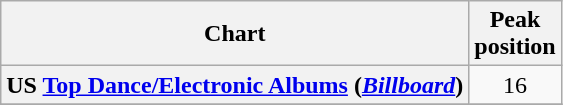<table class="wikitable plainrowheaders sortable" style="text-align:center;" border="1">
<tr>
<th scope="col">Chart</th>
<th scope="col">Peak<br>position</th>
</tr>
<tr>
<th scope="row">US <a href='#'>Top Dance/Electronic Albums</a> (<em><a href='#'>Billboard</a></em>)</th>
<td>16</td>
</tr>
<tr>
</tr>
</table>
